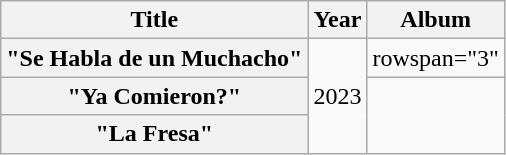<table class="wikitable plainrowheaders" style="text-align:center;">
<tr>
<th scope="col">Title</th>
<th scope="col">Year</th>
<th scope="col">Album</th>
</tr>
<tr>
<th scope="row">"Se Habla de un Muchacho"<br></th>
<td rowspan="3">2023</td>
<td>rowspan="3" </td>
</tr>
<tr>
<th scope="row">"Ya Comieron?"<br></th>
</tr>
<tr>
<th scope="row">"La Fresa"<br></th>
</tr>
</table>
